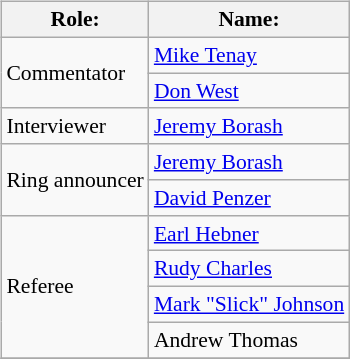<table class=wikitable style="font-size:90%; margin: 0.5em 0 0.5em 1em; float: right; clear: right;">
<tr>
<th>Role:</th>
<th>Name:</th>
</tr>
<tr>
<td rowspan="2">Commentator</td>
<td><a href='#'>Mike Tenay</a></td>
</tr>
<tr>
<td><a href='#'>Don West</a></td>
</tr>
<tr>
<td>Interviewer</td>
<td><a href='#'>Jeremy Borash</a></td>
</tr>
<tr>
<td rowspan="2">Ring announcer</td>
<td><a href='#'>Jeremy Borash</a></td>
</tr>
<tr>
<td><a href='#'>David Penzer</a></td>
</tr>
<tr>
<td rowspan="4">Referee</td>
<td><a href='#'>Earl Hebner</a></td>
</tr>
<tr>
<td><a href='#'>Rudy Charles</a></td>
</tr>
<tr>
<td><a href='#'>Mark "Slick" Johnson</a></td>
</tr>
<tr>
<td>Andrew Thomas</td>
</tr>
<tr>
</tr>
</table>
